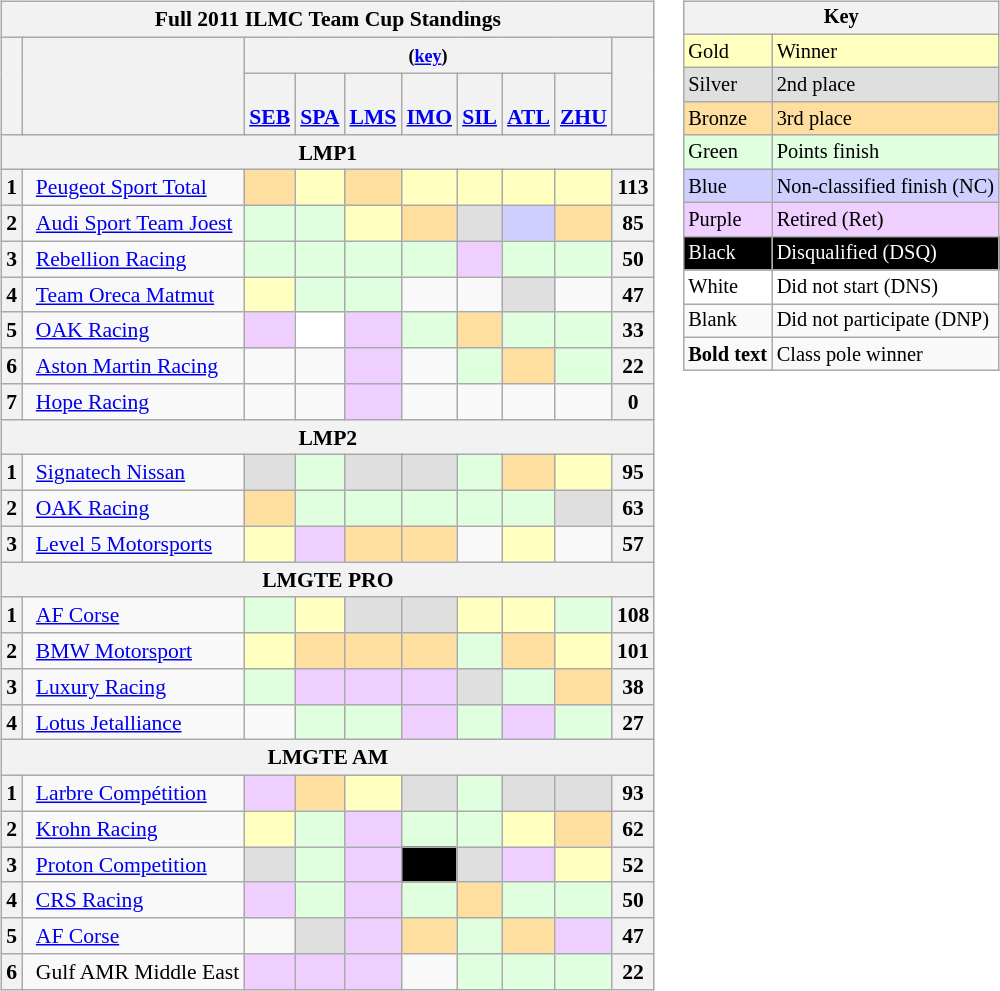<table>
<tr>
<td valign="top"><br><table class="wikitable" style="text-align:center; font-size:90%">
<tr>
<th colspan=13>Full 2011 ILMC Team Cup Standings</th>
</tr>
<tr>
<th rowspan=2></th>
<th rowspan=2 colspan=2></th>
<th colspan=7> <small>(<a href='#'>key</a>)</small></th>
<th rowspan=2></th>
</tr>
<tr>
<th><br><a href='#'>SEB</a></th>
<th><br><a href='#'>SPA</a></th>
<th><br><a href='#'>LMS</a></th>
<th><br><a href='#'>IMO</a></th>
<th><br><a href='#'>SIL</a></th>
<th><br><a href='#'>ATL</a></th>
<th><br><a href='#'>ZHU</a></th>
</tr>
<tr>
<th colspan=13>LMP1</th>
</tr>
<tr>
<th>1</th>
<td style="border-right:0px"></td>
<td align=left style="border-left:0px"><a href='#'>Peugeot Sport Total</a></td>
<td style="background:#FFdF9F;"></td>
<td style="background:#FFFFbF;"></td>
<td style="background:#FFdF9F;"></td>
<td style="background:#FFFFbF;"></td>
<td style="background:#FFFFbF;"></td>
<td style="background:#FFFFbF;"></td>
<td style="background:#FFFFbF;"></td>
<th>113</th>
</tr>
<tr>
<th>2</th>
<td style="border-right:0px"></td>
<td align=left style="border-left:0px"><a href='#'>Audi Sport Team Joest</a></td>
<td style="background:#dFFFdF;"></td>
<td style="background:#dFFFdF;"></td>
<td style="background:#FFFFbF;"></td>
<td style="background:#FFdF9F;"></td>
<td style="background:#DFDFDF;"></td>
<td style="background:#cFcFFF;"></td>
<td style="background:#FFdF9F;"></td>
<th>85</th>
</tr>
<tr>
<th>3</th>
<td style="border-right:0px"></td>
<td align=left style="border-left:0px"><a href='#'>Rebellion Racing</a></td>
<td style="background:#dFFFdF;"></td>
<td style="background:#dFFFdF;"></td>
<td style="background:#dFFFdF;"></td>
<td style="background:#dFFFdF;"></td>
<td style="background:#EFCFFF;"></td>
<td style="background:#dFFFdF;"></td>
<td style="background:#dFFFdF;"></td>
<th>50</th>
</tr>
<tr>
<th>4</th>
<td style="border-right:0px"></td>
<td align=left style="border-left:0px"><a href='#'>Team Oreca Matmut</a></td>
<td style="background:#FFFFbF;"></td>
<td style="background:#dFFFdF;"></td>
<td style="background:#dFFFdF;"></td>
<td></td>
<td></td>
<td style="background:#DFDFDF;"></td>
<td></td>
<th>47</th>
</tr>
<tr>
<th>5</th>
<td style="border-right:0px"></td>
<td align=left style="border-left:0px"><a href='#'>OAK Racing</a></td>
<td style="background:#EFCFFF;"></td>
<td style="background:#FFFFfF;"></td>
<td style="background:#EFCFFF;"></td>
<td style="background:#dFFFdF;"></td>
<td style="background:#FFdF9F;"></td>
<td style="background:#dFFFdF;"></td>
<td style="background:#dFFFdF;"></td>
<th>33</th>
</tr>
<tr>
<th>6</th>
<td style="border-right:0px"></td>
<td align=left style="border-left:0px"><a href='#'>Aston Martin Racing</a></td>
<td></td>
<td></td>
<td style="background:#EFCFFF;"></td>
<td></td>
<td style="background:#dFFFdF;"></td>
<td style="background:#FFdF9F;"></td>
<td style="background:#dFFFdF;"></td>
<th>22</th>
</tr>
<tr>
<th>7</th>
<td style="border-right:0px"></td>
<td align=left style="border-left:0px"><a href='#'>Hope Racing</a></td>
<td></td>
<td></td>
<td style="background:#EFCFFF;"></td>
<td></td>
<td></td>
<td></td>
<td></td>
<th>0</th>
</tr>
<tr>
<th colspan=13>LMP2</th>
</tr>
<tr>
<th>1</th>
<td style="border-right:0px"></td>
<td align=left style="border-left:0px"><a href='#'>Signatech Nissan</a></td>
<td style="background:#DFDFDF;"></td>
<td style="background:#dFFFdF;"></td>
<td style="background:#DFDFDF;"></td>
<td style="background:#DFDFDF;"></td>
<td style="background:#dFFFdF;"></td>
<td style="background:#FFdF9F;"></td>
<td style="background:#FFFFbF;"></td>
<th>95</th>
</tr>
<tr>
<th>2</th>
<td style="border-right:0px"></td>
<td align=left style="border-left:0px"><a href='#'>OAK Racing</a></td>
<td style="background:#FFdF9F;"></td>
<td style="background:#dFFFdF;"></td>
<td style="background:#dFFFdF;"></td>
<td style="background:#dFFFdF;"></td>
<td style="background:#dFFFdF;"></td>
<td style="background:#dFFFdF;"></td>
<td style="background:#DFDFDF;"></td>
<th>63</th>
</tr>
<tr>
<th>3</th>
<td style="border-right:0px"></td>
<td align=left style="border-left:0px"><a href='#'>Level 5 Motorsports</a></td>
<td style="background:#FFFFbF;"></td>
<td style="background:#EFCFFF;"></td>
<td style="background:#FFdF9F;"></td>
<td style="background:#FFdF9F;"></td>
<td></td>
<td style="background:#FFFFbF;"></td>
<td></td>
<th>57</th>
</tr>
<tr>
<th colspan=13>LMGTE PRO</th>
</tr>
<tr>
<th>1</th>
<td style="border-right:0px"></td>
<td align=left style="border-left:0px"><a href='#'>AF Corse</a></td>
<td style="background:#dFFFdF;"></td>
<td style="background:#FFFFbF;"></td>
<td style="background:#DFDFDF;"></td>
<td style="background:#DFDFDF;"></td>
<td style="background:#FFFFbF;"></td>
<td style="background:#FFFFbF;"></td>
<td style="background:#dFFFdF;"></td>
<th>108</th>
</tr>
<tr>
<th>2</th>
<td style="border-right:0px"></td>
<td align=left style="border-left:0px"><a href='#'>BMW Motorsport</a></td>
<td style="background:#FFFFbF;"></td>
<td style="background:#FFdF9F;"></td>
<td style="background:#FFdF9F;"></td>
<td style="background:#FFdF9F;"></td>
<td style="background:#dFFFdF;"></td>
<td style="background:#FFdF9F;"></td>
<td style="background:#FFFFbF;"></td>
<th>101</th>
</tr>
<tr>
<th>3</th>
<td style="border-right:0px"></td>
<td align=left style="border-left:0px"><a href='#'>Luxury Racing</a></td>
<td style="background:#dFFFdF;"></td>
<td style="background:#EFCFFF;"></td>
<td style="background:#EFCFFF;"></td>
<td style="background:#EFCFFF;"></td>
<td style="background:#DFDFDF;"></td>
<td style="background:#dFFFdF;"></td>
<td style="background:#FFdF9F;"></td>
<th>38</th>
</tr>
<tr>
<th>4</th>
<td style="border-right:0px"></td>
<td align=left style="border-left:0px"><a href='#'>Lotus Jetalliance</a></td>
<td></td>
<td style="background:#dFFFdF;"></td>
<td style="background:#dFFFdF;"></td>
<td style="background:#EFCFFF;"></td>
<td style="background:#dFFFdF;"></td>
<td style="background:#EFCFFF;"></td>
<td style="background:#dFFFdF;"></td>
<th>27</th>
</tr>
<tr>
<th colspan=13>LMGTE AM</th>
</tr>
<tr>
<th>1</th>
<td style="border-right:0px"></td>
<td align=left style="border-left:0px"><a href='#'>Larbre Compétition</a></td>
<td style="background:#EFCFFF;"></td>
<td style="background:#FFdF9F;"></td>
<td style="background:#FFFFbF;"></td>
<td style="background:#DFDFDF;"></td>
<td style="background:#dFFFdF;"></td>
<td style="background:#DFDFDF;"></td>
<td style="background:#DFDFDF;"></td>
<th>93</th>
</tr>
<tr>
<th>2</th>
<td style="border-right:0px"></td>
<td align=left style="border-left:0px"><a href='#'>Krohn Racing</a></td>
<td style="background:#FFFFbF;"></td>
<td style="background:#dFFFdF;"></td>
<td style="background:#EFCFFF;"></td>
<td style="background:#dFFFdF;"></td>
<td style="background:#dFFFdF;"></td>
<td style="background:#FFFFbF;"></td>
<td style="background:#FFdF9F;"></td>
<th>62</th>
</tr>
<tr>
<th>3</th>
<td style="border-right:0px"></td>
<td align=left style="border-left:0px"><a href='#'>Proton Competition</a></td>
<td style="background:#dFdFdF;"></td>
<td style="background:#dFFFdF;"></td>
<td style="background:#EFCFFF;"></td>
<td style="background:#000000;color:white"></td>
<td style="background:#dFdFdF;"></td>
<td style="background:#EFCFFF;"></td>
<td style="background:#FFFFbF;"></td>
<th>52</th>
</tr>
<tr>
<th>4</th>
<td style="border-right:0px"></td>
<td align=left style="border-left:0px"><a href='#'>CRS Racing</a></td>
<td style="background:#EFCFFF;"></td>
<td style="background:#dFFFdF;"></td>
<td style="background:#EFCFFF;"></td>
<td style="background:#dFFFdF;"></td>
<td style="background:#FFdF9F;"></td>
<td style="background:#dFFFdF;"></td>
<td style="background:#dFFFdF;"></td>
<th>50</th>
</tr>
<tr>
<th>5</th>
<td style="border-right:0px"></td>
<td align=left style="border-left:0px"><a href='#'>AF Corse</a></td>
<td></td>
<td style="background:#dFdFdF;"></td>
<td style="background:#EFCFFF;"></td>
<td style="background:#FFdF9F;"></td>
<td style="background:#dFFFdF;"></td>
<td style="background:#FFdF9F;"></td>
<td style="background:#EFCFFF;"></td>
<th>47</th>
</tr>
<tr>
<th>6</th>
<td style="border-right:0px"></td>
<td align=left style="border-left:0px">Gulf AMR Middle East</td>
<td style="background:#EFCFFF;"></td>
<td style="background:#EFCFFF;"></td>
<td style="background:#EFCFFF;"></td>
<td></td>
<td style="background:#dFFFdF;"></td>
<td style="background:#dFFFdF;"></td>
<td style="background:#dFFFdF;"></td>
<th>22</th>
</tr>
</table>
</td>
<td valign="top"><br><table class="wikitable" style="margin-right:0; font-size:85%">
<tr>
<th colspan=2>Key</th>
</tr>
<tr style="background-color:#ffffbf">
<td>Gold</td>
<td>Winner</td>
</tr>
<tr style="background-color:#dfdfdf">
<td>Silver</td>
<td>2nd place</td>
</tr>
<tr style="background-color:#ffdf9f">
<td>Bronze</td>
<td>3rd place</td>
</tr>
<tr style="background-color:#dfffdf">
<td>Green</td>
<td>Points finish</td>
</tr>
<tr style="background-color:#cfcfff">
<td>Blue</td>
<td>Non-classified finish (NC)</td>
</tr>
<tr style="background-color:#efcfff">
<td>Purple</td>
<td>Retired (Ret)</td>
</tr>
<tr style="background-color:#000000;color:white">
<td>Black</td>
<td>Disqualified (DSQ)</td>
</tr>
<tr style="background-color:#ffffff">
<td>White</td>
<td>Did not start (DNS)</td>
</tr>
<tr>
<td>Blank</td>
<td>Did not participate (DNP)</td>
</tr>
<tr>
<td><strong>Bold text</strong></td>
<td>Class pole winner</td>
</tr>
</table>
</td>
</tr>
</table>
